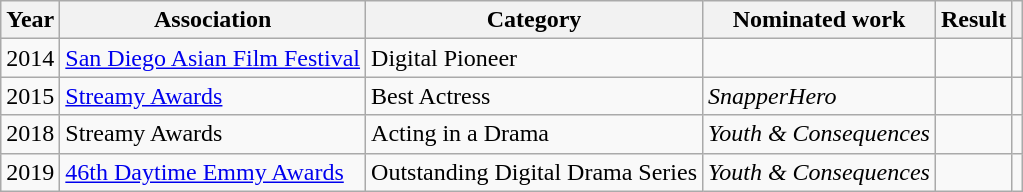<table class="wikitable">
<tr>
<th scope="col">Year</th>
<th scope="col">Association</th>
<th scope="col">Category</th>
<th scope="col">Nominated work</th>
<th scope="col">Result</th>
<th scope="col" class="unsortable"></th>
</tr>
<tr>
<td>2014</td>
<td><a href='#'>San Diego Asian Film Festival</a></td>
<td>Digital Pioneer</td>
<td></td>
<td></td>
<td></td>
</tr>
<tr>
<td>2015</td>
<td><a href='#'>Streamy Awards</a></td>
<td>Best Actress</td>
<td><em>SnapperHero</em></td>
<td></td>
<td></td>
</tr>
<tr>
<td>2018</td>
<td>Streamy Awards</td>
<td>Acting in a Drama</td>
<td><em>Youth & Consequences</em></td>
<td></td>
<td></td>
</tr>
<tr>
<td>2019</td>
<td><a href='#'>46th Daytime Emmy Awards</a></td>
<td>Outstanding Digital Drama Series</td>
<td><em>Youth & Consequences</em></td>
<td></td>
<td></td>
</tr>
</table>
